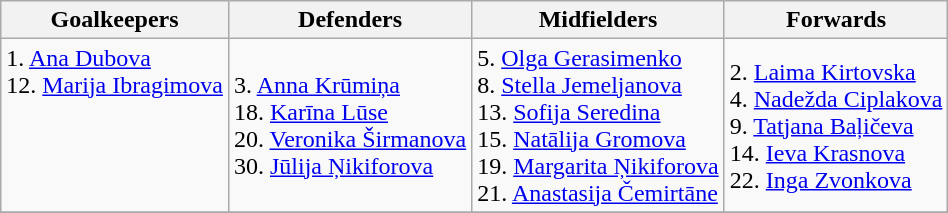<table class="wikitable">
<tr>
<th>Goalkeepers</th>
<th>Defenders</th>
<th>Midfielders</th>
<th>Forwards</th>
</tr>
<tr>
<td>1.  <a href='#'>Ana Dubova</a> <br> 12.  <a href='#'>Marija Ibragimova</a> <br>  <br>  <br>  <br>  <br> </td>
<td>3.  <a href='#'>Anna Krūmiņa</a> <br> 18.  <a href='#'>Karīna Lūse</a> <br> 20.  <a href='#'>Veronika Širmanova</a> <br> 30.  <a href='#'>Jūlija Ņikiforova</a> <br> </td>
<td>5.  <a href='#'>Olga Gerasimenko</a> <br> 8.  <a href='#'>Stella Jemeljanova</a> <br> 13.  <a href='#'>Sofija Seredina</a> <br> 15.  <a href='#'>Natālija Gromova</a> <br> 19.  <a href='#'>Margarita Ņikiforova</a> <br> 21.  <a href='#'>Anastasija Čemirtāne</a></td>
<td>2.  <a href='#'>Laima Kirtovska</a> <br> 4.  <a href='#'>Nadežda Ciplakova</a> <br> 9.  <a href='#'>Tatjana Baļičeva</a> <br> 14.  <a href='#'>Ieva Krasnova</a> <br> 22.  <a href='#'>Inga Zvonkova</a></td>
</tr>
<tr>
</tr>
</table>
